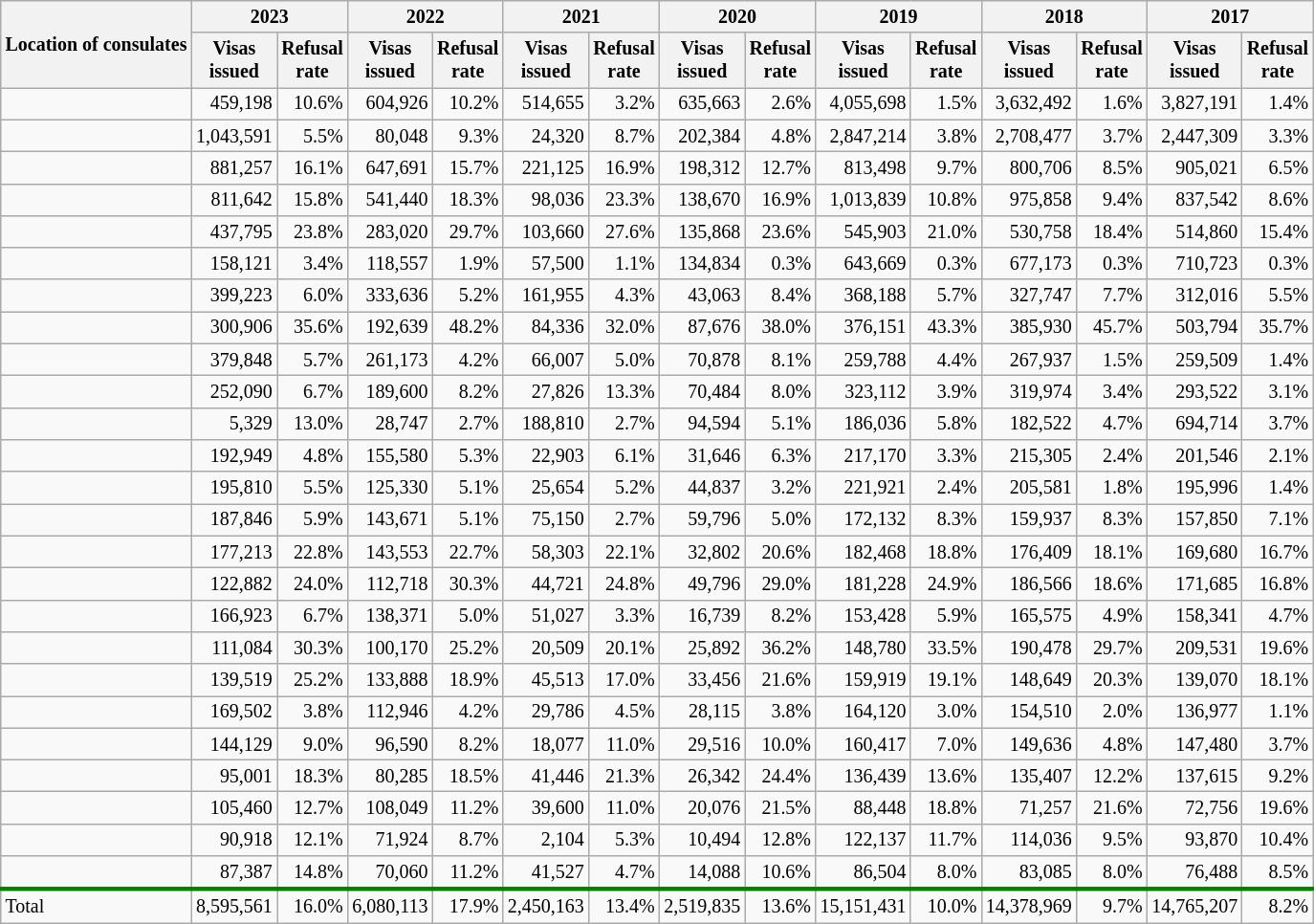<table class="wikitable sortable collapsible collapsed" style="font-size:smaller; text-align:right">
<tr>
<th rowspan=2>Location of consulates</th>
<th colspan=2>2023</th>
<th colspan=2>2022</th>
<th colspan=2>2021</th>
<th colspan=2>2020</th>
<th colspan=2>2019</th>
<th colspan=2>2018</th>
<th colspan=2>2017</th>
</tr>
<tr style=line-height:1.2>
<th>Visas<br>issued</th>
<th>Refusal<br>rate</th>
<th>Visas<br>issued</th>
<th>Refusal<br>rate</th>
<th>Visas<br>issued</th>
<th>Refusal<br>rate</th>
<th>Visas<br>issued</th>
<th>Refusal<br>rate</th>
<th>Visas<br>issued</th>
<th>Refusal<br>rate</th>
<th>Visas<br>issued</th>
<th>Refusal<br>rate</th>
<th>Visas<br>issued</th>
<th>Refusal<br>rate</th>
</tr>
<tr>
<td align=left></td>
<td>459,198</td>
<td>10.6%</td>
<td>604,926</td>
<td>10.2%</td>
<td>514,655</td>
<td>3.2%</td>
<td>635,663</td>
<td>2.6%</td>
<td>4,055,698</td>
<td>1.5%</td>
<td>3,632,492</td>
<td>1.6%</td>
<td>3,827,191</td>
<td>1.4%</td>
</tr>
<tr>
<td align=left></td>
<td>1,043,591</td>
<td>5.5%</td>
<td>80,048</td>
<td>9.3%</td>
<td>24,320</td>
<td>8.7%</td>
<td>202,384</td>
<td>4.8%</td>
<td>2,847,214</td>
<td>3.8%</td>
<td>2,708,477</td>
<td>3.7%</td>
<td>2,447,309</td>
<td>3.3%</td>
</tr>
<tr>
<td align=left></td>
<td>881,257</td>
<td>16.1%</td>
<td>647,691</td>
<td>15.7%</td>
<td>221,125</td>
<td>16.9%</td>
<td>198,312</td>
<td>12.7%</td>
<td>813,498</td>
<td>9.7%</td>
<td>800,706</td>
<td>8.5%</td>
<td>905,021</td>
<td>6.5%</td>
</tr>
<tr>
<td align=left></td>
<td>811,642</td>
<td>15.8%</td>
<td>541,440</td>
<td>18.3%</td>
<td>98,036</td>
<td>23.3%</td>
<td>138,670</td>
<td>16.9%</td>
<td>1,013,839</td>
<td>10.8%</td>
<td>975,858</td>
<td>9.4%</td>
<td>837,542</td>
<td>8.6%</td>
</tr>
<tr>
<td align=left></td>
<td>437,795</td>
<td>23.8%</td>
<td>283,020</td>
<td>29.7%</td>
<td>103,660</td>
<td>27.6%</td>
<td>135,868</td>
<td>23.6%</td>
<td>545,903</td>
<td>21.0%</td>
<td>530,758</td>
<td>18.4%</td>
<td>514,860</td>
<td>15.4%</td>
</tr>
<tr>
<td align=left></td>
<td>158,121</td>
<td>3.4%</td>
<td>118,557</td>
<td>1.9%</td>
<td>57,500</td>
<td>1.1%</td>
<td>134,834</td>
<td>0.3%</td>
<td>643,669</td>
<td>0.3%</td>
<td>677,173</td>
<td>0.3%</td>
<td>710,723</td>
<td>0.3%</td>
</tr>
<tr>
<td align=left></td>
<td>399,223</td>
<td>6.0%</td>
<td>333,636</td>
<td>5.2%</td>
<td>161,955</td>
<td>4.3%</td>
<td>43,063</td>
<td>8.4%</td>
<td>368,188</td>
<td>5.7%</td>
<td>327,747</td>
<td>7.7%</td>
<td>312,016</td>
<td>5.5%</td>
</tr>
<tr>
<td align=left></td>
<td>300,906</td>
<td>35.6%</td>
<td>192,639</td>
<td>48.2%</td>
<td>84,336</td>
<td>32.0%</td>
<td>87,676</td>
<td>38.0%</td>
<td>376,151</td>
<td>43.3%</td>
<td>385,930</td>
<td>45.7%</td>
<td>503,794</td>
<td>35.7%</td>
</tr>
<tr>
<td align=left></td>
<td>379,848</td>
<td>5.7%</td>
<td>261,173</td>
<td>4.2%</td>
<td>66,007</td>
<td>5.0%</td>
<td>70,878</td>
<td>8.1%</td>
<td>259,788</td>
<td>4.4%</td>
<td>267,937</td>
<td>1.5%</td>
<td>259,509</td>
<td>1.4%</td>
</tr>
<tr>
<td align=left></td>
<td>252,090</td>
<td>6.7%</td>
<td>189,600</td>
<td>8.2%</td>
<td>27,826</td>
<td>13.3%</td>
<td>70,484</td>
<td>8.0%</td>
<td>323,112</td>
<td>3.9%</td>
<td>319,974</td>
<td>3.4%</td>
<td>293,522</td>
<td>3.1%</td>
</tr>
<tr>
<td align=left></td>
<td>5,329</td>
<td>13.0%</td>
<td>28,747</td>
<td>2.7%</td>
<td>188,810</td>
<td>2.7%</td>
<td>94,594</td>
<td>5.1%</td>
<td>186,036</td>
<td>5.8%</td>
<td>182,522</td>
<td>4.7%</td>
<td>694,714</td>
<td>3.7%</td>
</tr>
<tr>
<td align=left></td>
<td>192,949</td>
<td>4.8%</td>
<td>155,580</td>
<td>5.3%</td>
<td>22,903</td>
<td>6.1%</td>
<td>31,646</td>
<td>6.3%</td>
<td>217,170</td>
<td>3.3%</td>
<td>215,305</td>
<td>2.4%</td>
<td>201,546</td>
<td>2.1%</td>
</tr>
<tr>
<td align=left></td>
<td>195,810</td>
<td>5.5%</td>
<td>125,330</td>
<td>5.1%</td>
<td>25,654</td>
<td>5.2%</td>
<td>44,837</td>
<td>3.2%</td>
<td>221,921</td>
<td>2.4%</td>
<td>205,581</td>
<td>1.8%</td>
<td>195,996</td>
<td>1.4%</td>
</tr>
<tr>
<td align=left></td>
<td>187,846</td>
<td>5.9%</td>
<td>143,671</td>
<td>5.1%</td>
<td>75,150</td>
<td>2.7%</td>
<td>59,796</td>
<td>5.0%</td>
<td>172,132</td>
<td>8.3%</td>
<td>159,937</td>
<td>8.3%</td>
<td>157,850</td>
<td>7.1%</td>
</tr>
<tr>
<td align=left></td>
<td>177,213</td>
<td>22.8%</td>
<td>143,553</td>
<td>22.7%</td>
<td>58,303</td>
<td>22.1%</td>
<td>32,802</td>
<td>20.6%</td>
<td>182,468</td>
<td>18.8%</td>
<td>176,409</td>
<td>18.1%</td>
<td>169,680</td>
<td>16.7%</td>
</tr>
<tr>
<td align=left></td>
<td>122,882</td>
<td>24.0%</td>
<td>112,718</td>
<td>30.3%</td>
<td>44,721</td>
<td>24.8%</td>
<td>49,796</td>
<td>29.0%</td>
<td>181,228</td>
<td>24.9%</td>
<td>186,566</td>
<td>18.6%</td>
<td>171,685</td>
<td>16.8%</td>
</tr>
<tr>
<td align=left></td>
<td>166,923</td>
<td>6.7%</td>
<td>138,371</td>
<td>5.0%</td>
<td>51,027</td>
<td>3.3%</td>
<td>16,739</td>
<td>8.2%</td>
<td>153,428</td>
<td>5.9%</td>
<td>165,575</td>
<td>4.9%</td>
<td>158,341</td>
<td>4.7%</td>
</tr>
<tr>
<td align=left></td>
<td>111,084</td>
<td>30.3%</td>
<td>100,170</td>
<td>25.2%</td>
<td>20,509</td>
<td>20.1%</td>
<td>25,892</td>
<td>36.2%</td>
<td>148,780</td>
<td>33.5%</td>
<td>190,478</td>
<td>29.7%</td>
<td>209,531</td>
<td>19.6%</td>
</tr>
<tr>
<td align=left></td>
<td>139,519</td>
<td>25.2%</td>
<td>133,888</td>
<td>18.9%</td>
<td>45,513</td>
<td>17.0%</td>
<td>33,456</td>
<td>21.6%</td>
<td>159,919</td>
<td>19.1%</td>
<td>148,649</td>
<td>20.3%</td>
<td>139,070</td>
<td>18.1%</td>
</tr>
<tr>
<td align=left></td>
<td>169,502</td>
<td>3.8%</td>
<td>112,946</td>
<td>4.2%</td>
<td>29,786</td>
<td>4.5%</td>
<td>28,115</td>
<td>3.8%</td>
<td>164,120</td>
<td>3.0%</td>
<td>154,510</td>
<td>2.0%</td>
<td>136,977</td>
<td>1.1%</td>
</tr>
<tr>
<td align=left></td>
<td>144,129</td>
<td>9.0%</td>
<td>96,590</td>
<td>8.2%</td>
<td>18,077</td>
<td>11.0%</td>
<td>29,516</td>
<td>10.0%</td>
<td>160,417</td>
<td>7.0%</td>
<td>149,636</td>
<td>4.8%</td>
<td>147,480</td>
<td>3.7%</td>
</tr>
<tr>
<td align=left></td>
<td>95,001</td>
<td>18.3%</td>
<td>80,285</td>
<td>18.5%</td>
<td>41,446</td>
<td>21.3%</td>
<td>26,342</td>
<td>24.4%</td>
<td>136,439</td>
<td>13.6%</td>
<td>135,407</td>
<td>12.2%</td>
<td>137,615</td>
<td>9.2%</td>
</tr>
<tr>
<td align=left></td>
<td>105,460</td>
<td>12.7%</td>
<td>108,049</td>
<td>11.2%</td>
<td>39,600</td>
<td>11.0%</td>
<td>20,076</td>
<td>21.5%</td>
<td>88,448</td>
<td>18.8%</td>
<td>71,257</td>
<td>21.6%</td>
<td>72,756</td>
<td>19.6%</td>
</tr>
<tr>
<td align=left></td>
<td>90,918</td>
<td>12.1%</td>
<td>71,924</td>
<td>8.7%</td>
<td>2,104</td>
<td>5.3%</td>
<td>10,494</td>
<td>12.8%</td>
<td>122,137</td>
<td>11.7%</td>
<td>114,036</td>
<td>9.5%</td>
<td>93,870</td>
<td>10.4%</td>
</tr>
<tr>
<td align=left></td>
<td>87,387</td>
<td>14.8%</td>
<td>70,060</td>
<td>11.2%</td>
<td>41,527</td>
<td>4.7%</td>
<td>14,088</td>
<td>10.6%</td>
<td>86,504</td>
<td>8.0%</td>
<td>83,085</td>
<td>8.0%</td>
<td>76,488</td>
<td>8.5%</td>
</tr>
<tr style="border-top:3px solid green">
<td align=left>Total</td>
<td>8,595,561</td>
<td>16.0%</td>
<td>6,080,113</td>
<td>17.9%</td>
<td>2,450,163</td>
<td>13.4%</td>
<td>2,519,835</td>
<td>13.6%</td>
<td>15,151,431</td>
<td>10.0%</td>
<td>14,378,969</td>
<td>9.7%</td>
<td>14,765,207</td>
<td>8.2%</td>
</tr>
</table>
